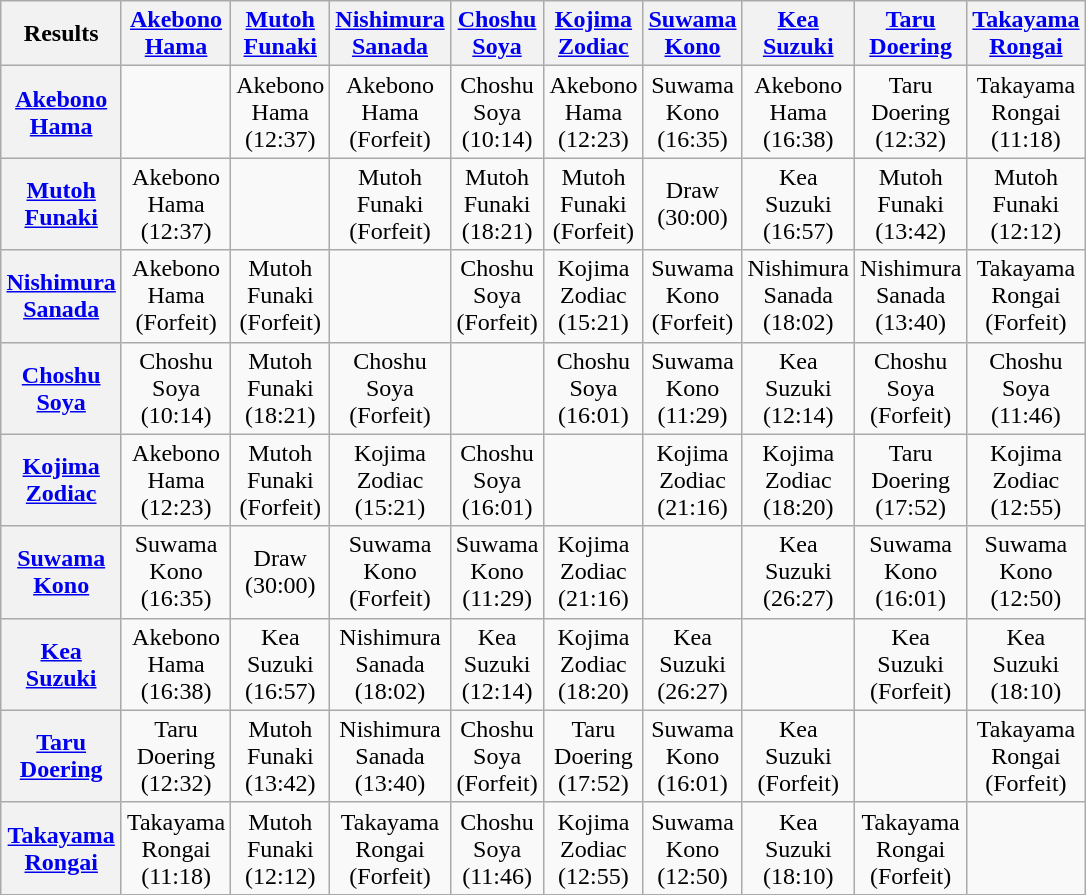<table class="wikitable" style="text-align:center; margin: 1em auto 1em auto">
<tr>
<th>Results</th>
<th><a href='#'>Akebono</a><br><a href='#'>Hama</a></th>
<th><a href='#'>Mutoh</a><br><a href='#'>Funaki</a></th>
<th><a href='#'>Nishimura</a><br><a href='#'>Sanada</a></th>
<th><a href='#'>Choshu</a><br><a href='#'>Soya</a></th>
<th><a href='#'>Kojima</a><br><a href='#'>Zodiac</a></th>
<th><a href='#'>Suwama</a><br><a href='#'>Kono</a></th>
<th><a href='#'>Kea</a><br><a href='#'>Suzuki</a></th>
<th><a href='#'>Taru</a><br><a href='#'>Doering</a></th>
<th><a href='#'>Takayama</a><br><a href='#'>Rongai</a></th>
</tr>
<tr>
<th><a href='#'>Akebono</a><br><a href='#'>Hama</a></th>
<td></td>
<td>Akebono<br>Hama<br>(12:37)</td>
<td>Akebono<br>Hama<br>(Forfeit)</td>
<td>Choshu<br>Soya<br>(10:14)</td>
<td>Akebono<br>Hama<br>(12:23)</td>
<td>Suwama<br>Kono<br>(16:35)</td>
<td>Akebono<br>Hama<br>(16:38)</td>
<td>Taru<br>Doering<br>(12:32)</td>
<td>Takayama<br>Rongai<br>(11:18)</td>
</tr>
<tr>
<th><a href='#'>Mutoh</a><br><a href='#'>Funaki</a></th>
<td>Akebono<br>Hama<br>(12:37)</td>
<td></td>
<td>Mutoh<br>Funaki<br>(Forfeit)</td>
<td>Mutoh<br>Funaki<br>(18:21)</td>
<td>Mutoh<br>Funaki<br>(Forfeit)</td>
<td>Draw<br>(30:00)</td>
<td>Kea<br>Suzuki<br>(16:57)</td>
<td>Mutoh<br>Funaki<br>(13:42)</td>
<td>Mutoh<br>Funaki<br>(12:12)</td>
</tr>
<tr>
<th><a href='#'>Nishimura</a><br><a href='#'>Sanada</a></th>
<td>Akebono<br>Hama<br>(Forfeit)</td>
<td>Mutoh<br>Funaki<br>(Forfeit)</td>
<td></td>
<td>Choshu<br>Soya<br>(Forfeit)</td>
<td>Kojima<br>Zodiac<br>(15:21)</td>
<td>Suwama<br>Kono<br>(Forfeit)</td>
<td>Nishimura<br>Sanada<br>(18:02)</td>
<td>Nishimura<br>Sanada<br>(13:40)</td>
<td>Takayama<br>Rongai<br>(Forfeit)</td>
</tr>
<tr>
<th><a href='#'>Choshu</a><br><a href='#'>Soya</a></th>
<td>Choshu<br>Soya<br>(10:14)</td>
<td>Mutoh<br>Funaki<br>(18:21)</td>
<td>Choshu<br>Soya<br>(Forfeit)</td>
<td></td>
<td>Choshu<br>Soya<br>(16:01)</td>
<td>Suwama<br>Kono<br>(11:29)</td>
<td>Kea<br>Suzuki<br>(12:14)</td>
<td>Choshu<br>Soya<br>(Forfeit)</td>
<td>Choshu<br>Soya<br>(11:46)</td>
</tr>
<tr>
<th><a href='#'>Kojima</a><br><a href='#'>Zodiac</a></th>
<td>Akebono<br>Hama<br>(12:23)</td>
<td>Mutoh<br>Funaki<br>(Forfeit)</td>
<td>Kojima<br>Zodiac<br>(15:21)</td>
<td>Choshu<br>Soya<br>(16:01)</td>
<td></td>
<td>Kojima<br>Zodiac<br>(21:16)</td>
<td>Kojima<br>Zodiac<br>(18:20)</td>
<td>Taru<br>Doering<br>(17:52)</td>
<td>Kojima<br>Zodiac<br>(12:55)</td>
</tr>
<tr>
<th><a href='#'>Suwama</a><br><a href='#'>Kono</a></th>
<td>Suwama<br>Kono<br>(16:35)</td>
<td>Draw<br>(30:00)</td>
<td>Suwama<br>Kono<br>(Forfeit)</td>
<td>Suwama<br>Kono<br>(11:29)</td>
<td>Kojima<br>Zodiac<br>(21:16)</td>
<td></td>
<td>Kea<br>Suzuki<br>(26:27)</td>
<td>Suwama<br>Kono<br>(16:01)</td>
<td>Suwama<br>Kono<br>(12:50)</td>
</tr>
<tr>
<th><a href='#'>Kea</a><br><a href='#'>Suzuki</a></th>
<td>Akebono<br>Hama<br>(16:38)</td>
<td>Kea<br>Suzuki<br>(16:57)</td>
<td>Nishimura<br>Sanada<br>(18:02)</td>
<td>Kea<br>Suzuki<br>(12:14)</td>
<td>Kojima<br>Zodiac<br>(18:20)</td>
<td>Kea<br>Suzuki<br>(26:27)</td>
<td></td>
<td>Kea<br>Suzuki<br>(Forfeit)</td>
<td>Kea<br>Suzuki<br>(18:10)</td>
</tr>
<tr>
<th><a href='#'>Taru</a><br><a href='#'>Doering</a></th>
<td>Taru<br>Doering<br>(12:32)</td>
<td>Mutoh<br>Funaki<br>(13:42)</td>
<td>Nishimura<br>Sanada<br>(13:40)</td>
<td>Choshu<br>Soya<br>(Forfeit)</td>
<td>Taru<br>Doering<br>(17:52)</td>
<td>Suwama<br>Kono<br>(16:01)</td>
<td>Kea<br>Suzuki<br>(Forfeit)</td>
<td></td>
<td>Takayama<br>Rongai<br>(Forfeit)</td>
</tr>
<tr>
<th><a href='#'>Takayama</a><br><a href='#'>Rongai</a></th>
<td>Takayama<br>Rongai<br>(11:18)</td>
<td>Mutoh<br>Funaki<br>(12:12)</td>
<td>Takayama<br>Rongai<br>(Forfeit)</td>
<td>Choshu<br>Soya<br>(11:46)</td>
<td>Kojima<br>Zodiac<br>(12:55)</td>
<td>Suwama<br>Kono<br>(12:50)</td>
<td>Kea<br>Suzuki<br>(18:10)</td>
<td>Takayama<br>Rongai<br>(Forfeit)</td>
<td></td>
</tr>
</table>
